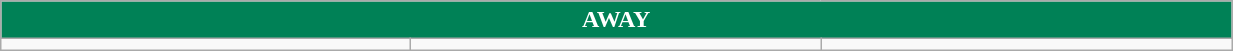<table class="wikitable collapsible collapsed" style="width:65%">
<tr>
<th colspan=5 ! style="color:white; background:#008156">AWAY</th>
</tr>
<tr>
<td></td>
<td></td>
<td></td>
</tr>
</table>
